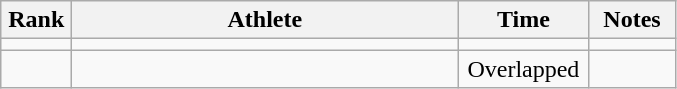<table class=wikitable style="text-align:center">
<tr>
<th width=40>Rank</th>
<th width=250>Athlete</th>
<th width=80>Time</th>
<th width=50>Notes</th>
</tr>
<tr>
<td></td>
<td align=left></td>
<td></td>
<td></td>
</tr>
<tr>
<td></td>
<td align=left></td>
<td>Overlapped</td>
<td></td>
</tr>
</table>
